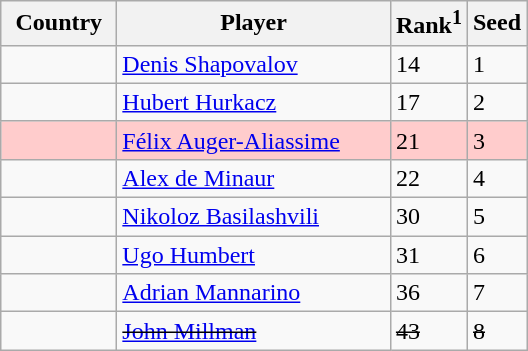<table class="wikitable" border="1">
<tr>
<th width="70">Country</th>
<th width="175">Player</th>
<th>Rank<sup>1</sup></th>
<th>Seed</th>
</tr>
<tr>
<td></td>
<td><a href='#'>Denis Shapovalov</a></td>
<td>14</td>
<td>1</td>
</tr>
<tr>
<td></td>
<td><a href='#'>Hubert Hurkacz</a></td>
<td>17</td>
<td>2</td>
</tr>
<tr bgcolor=#fcc>
<td></td>
<td><a href='#'>Félix Auger-Aliassime</a></td>
<td>21</td>
<td>3</td>
</tr>
<tr>
<td></td>
<td><a href='#'>Alex de Minaur</a></td>
<td>22</td>
<td>4</td>
</tr>
<tr>
<td></td>
<td><a href='#'>Nikoloz Basilashvili</a></td>
<td>30</td>
<td>5</td>
</tr>
<tr>
<td></td>
<td><a href='#'>Ugo Humbert</a></td>
<td>31</td>
<td>6</td>
</tr>
<tr>
<td></td>
<td><a href='#'>Adrian Mannarino</a></td>
<td>36</td>
<td>7</td>
</tr>
<tr>
<td><s></s></td>
<td><s><a href='#'>John Millman</a></s></td>
<td><s>43</s></td>
<td><s>8</s></td>
</tr>
</table>
